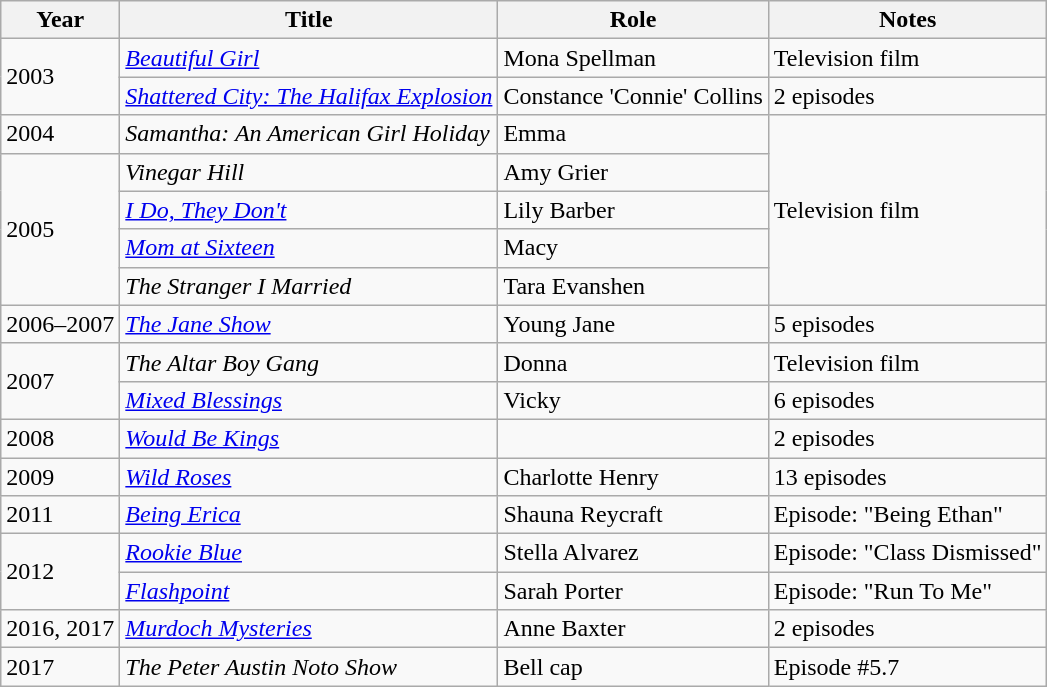<table class="wikitable sortable">
<tr>
<th>Year</th>
<th>Title</th>
<th>Role</th>
<th class="unsortable">Notes</th>
</tr>
<tr>
<td rowspan="2">2003</td>
<td><a href='#'><em>Beautiful Girl</em></a></td>
<td>Mona Spellman</td>
<td>Television film</td>
</tr>
<tr>
<td><em><a href='#'>Shattered City: The Halifax Explosion</a></em></td>
<td>Constance 'Connie' Collins</td>
<td>2 episodes</td>
</tr>
<tr>
<td>2004</td>
<td><em>Samantha: An American Girl Holiday</em></td>
<td>Emma</td>
<td rowspan="5">Television film</td>
</tr>
<tr>
<td rowspan="4">2005</td>
<td><em>Vinegar Hill</em></td>
<td>Amy Grier</td>
</tr>
<tr>
<td><em><a href='#'>I Do, They Don't</a></em></td>
<td>Lily Barber</td>
</tr>
<tr>
<td><em><a href='#'>Mom at Sixteen</a></em></td>
<td>Macy</td>
</tr>
<tr>
<td data-sort-value="Stranger I Married, The"><em>The Stranger I Married</em></td>
<td>Tara Evanshen</td>
</tr>
<tr>
<td>2006–2007</td>
<td data-sort-value="Jane Show, The"><em><a href='#'>The Jane Show</a></em></td>
<td>Young Jane</td>
<td>5 episodes</td>
</tr>
<tr>
<td rowspan="2">2007</td>
<td data-sort-value="Altar Boy Gang, The"><em>The Altar Boy Gang</em></td>
<td>Donna</td>
<td>Television film</td>
</tr>
<tr>
<td><a href='#'><em>Mixed Blessings</em></a></td>
<td>Vicky</td>
<td>6 episodes</td>
</tr>
<tr>
<td>2008</td>
<td><em><a href='#'>Would Be Kings</a></em></td>
<td></td>
<td>2 episodes</td>
</tr>
<tr>
<td>2009</td>
<td><a href='#'><em>Wild Roses</em></a></td>
<td>Charlotte Henry</td>
<td>13 episodes</td>
</tr>
<tr>
<td>2011</td>
<td><em><a href='#'>Being Erica</a></em></td>
<td>Shauna Reycraft</td>
<td>Episode: "Being Ethan"</td>
</tr>
<tr>
<td rowspan="2">2012</td>
<td><em><a href='#'>Rookie Blue</a></em></td>
<td>Stella Alvarez</td>
<td>Episode: "Class Dismissed"</td>
</tr>
<tr>
<td><a href='#'><em>Flashpoint</em></a></td>
<td>Sarah Porter</td>
<td>Episode: "Run To Me"</td>
</tr>
<tr>
<td>2016, 2017</td>
<td><em><a href='#'>Murdoch Mysteries</a></em></td>
<td>Anne Baxter</td>
<td>2 episodes</td>
</tr>
<tr>
<td>2017</td>
<td data-sort-value="Peter Austin Noto Show, The"><em>The Peter Austin Noto Show</em></td>
<td>Bell cap</td>
<td>Episode #5.7</td>
</tr>
</table>
